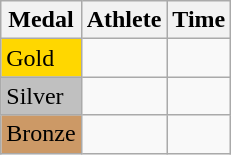<table class="wikitable">
<tr>
<th>Medal</th>
<th>Athlete</th>
<th>Time</th>
</tr>
<tr>
<td bgcolor="gold">Gold</td>
<td></td>
<td></td>
</tr>
<tr>
<td bgcolor="silver">Silver</td>
<td></td>
<td></td>
</tr>
<tr>
<td bgcolor="CC9966">Bronze</td>
<td></td>
<td></td>
</tr>
</table>
